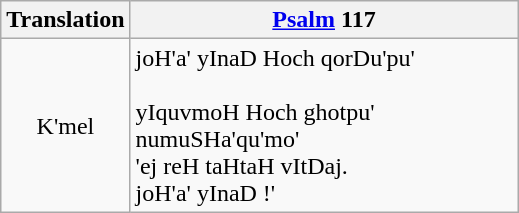<table class="wikitable">
<tr>
<th style="text-align:center; width:25%;">Translation</th>
<th><a href='#'>Psalm</a> 117</th>
</tr>
<tr>
<td style="text-align:center;">K'mel</td>
<td>joH'a' yInaD Hoch qorDu'pu' <br><br>yIquvmoH Hoch ghotpu' <br>
numuSHa'qu'mo' <br>
'ej reH taHtaH vItDaj.<br>
joH'a' yInaD !'</td>
</tr>
</table>
